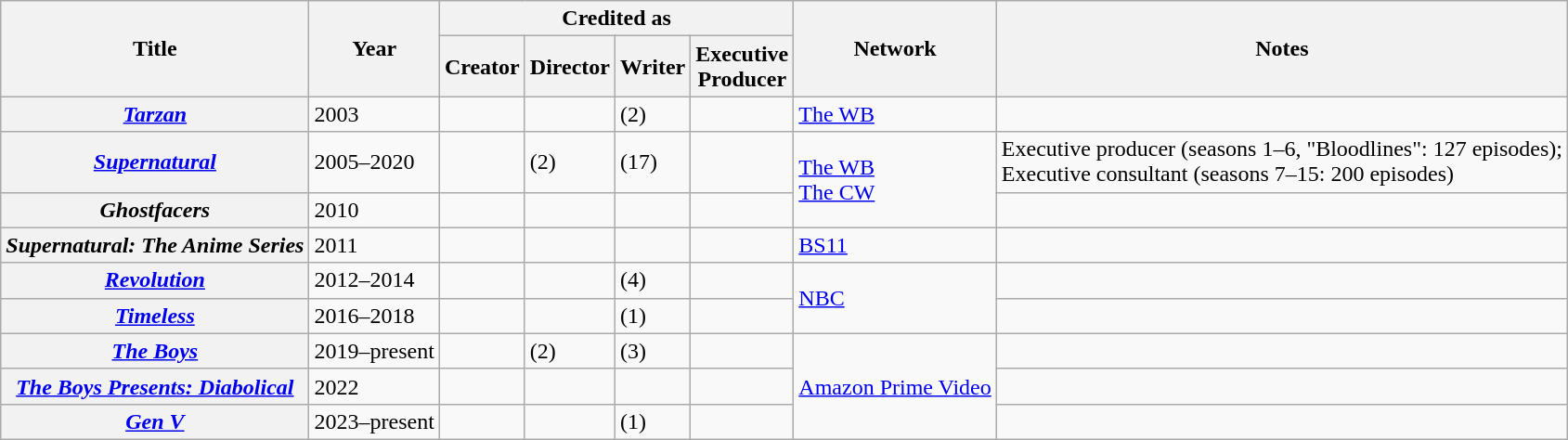<table class="wikitable plainrowheaders sortable">
<tr>
<th rowspan="2" scope="col">Title</th>
<th rowspan="2" scope="col">Year</th>
<th colspan="4" scope="col">Credited as</th>
<th rowspan="2" scope="col">Network</th>
<th rowspan="2" scope="col" class="unsortable">Notes</th>
</tr>
<tr>
<th>Creator</th>
<th>Director</th>
<th>Writer</th>
<th>Executive<br>Producer</th>
</tr>
<tr>
<th scope=row><em><a href='#'>Tarzan</a></em></th>
<td>2003</td>
<td></td>
<td></td>
<td> (2)</td>
<td></td>
<td><a href='#'>The WB</a></td>
<td></td>
</tr>
<tr>
<th scope=row><em><a href='#'>Supernatural</a></em></th>
<td>2005–2020</td>
<td></td>
<td> (2)</td>
<td> (17)</td>
<td></td>
<td rowspan=2><a href='#'>The WB</a><br><a href='#'>The CW</a></td>
<td>Executive producer (seasons 1–6, "Bloodlines": 127 episodes);<br>Executive consultant (seasons 7–15: 200 episodes)</td>
</tr>
<tr>
<th scope=row><em>Ghostfacers</em></th>
<td>2010</td>
<td></td>
<td></td>
<td></td>
<td></td>
<td></td>
</tr>
<tr>
<th scope=row><em>Supernatural: The Anime Series</em></th>
<td>2011</td>
<td></td>
<td></td>
<td></td>
<td></td>
<td><a href='#'>BS11</a></td>
<td></td>
</tr>
<tr>
<th scope=row><em><a href='#'>Revolution</a></em></th>
<td>2012–2014</td>
<td></td>
<td></td>
<td> (4)</td>
<td></td>
<td rowspan=2><a href='#'>NBC</a></td>
<td></td>
</tr>
<tr>
<th scope=row><em><a href='#'>Timeless</a></em></th>
<td>2016–2018</td>
<td></td>
<td></td>
<td> (1)</td>
<td></td>
<td></td>
</tr>
<tr>
<th scope=row><em><a href='#'>The Boys</a></em></th>
<td>2019–present</td>
<td></td>
<td> (2)</td>
<td> (3)</td>
<td></td>
<td rowspan=3><a href='#'>Amazon Prime Video</a></td>
<td></td>
</tr>
<tr>
<th scope=row><em><a href='#'>The Boys Presents: Diabolical</a></em></th>
<td>2022</td>
<td></td>
<td></td>
<td></td>
<td></td>
<td></td>
</tr>
<tr>
<th scope=row><em><a href='#'>Gen V</a></em></th>
<td>2023–present</td>
<td></td>
<td></td>
<td> (1)</td>
<td></td>
<td></td>
</tr>
</table>
